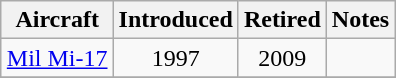<table class="wikitable" style="text-align:center;margin:auto;">
<tr>
<th>Aircraft</th>
<th>Introduced</th>
<th>Retired</th>
<th>Notes</th>
</tr>
<tr>
<td><a href='#'>Mil Mi-17</a></td>
<td>1997</td>
<td>2009</td>
<td></td>
</tr>
<tr>
</tr>
</table>
